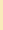<table class="toccolours" style="float:right; margin:0 0 1em 1em;">
<tr>
<td style="background:#f8eaba; text-align:center;"><br><div></div></td>
</tr>
<tr>
<td><br></td>
</tr>
</table>
